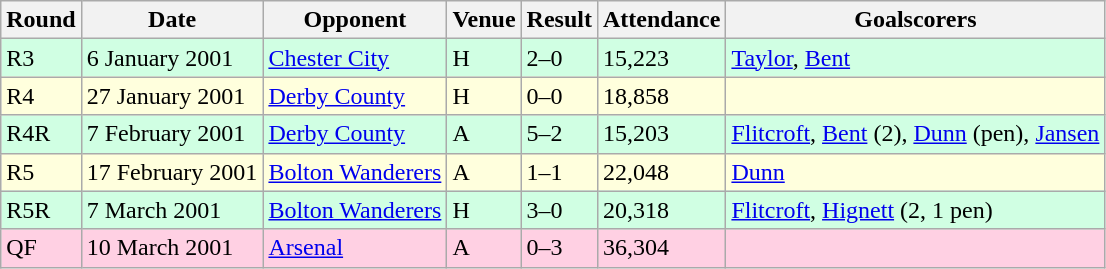<table class="wikitable">
<tr>
<th>Round</th>
<th>Date</th>
<th>Opponent</th>
<th>Venue</th>
<th>Result</th>
<th>Attendance</th>
<th>Goalscorers</th>
</tr>
<tr style="background-color: #d0ffe3;">
<td>R3</td>
<td>6 January 2001</td>
<td><a href='#'>Chester City</a></td>
<td>H</td>
<td>2–0</td>
<td>15,223</td>
<td><a href='#'>Taylor</a>, <a href='#'>Bent</a></td>
</tr>
<tr style="background-color: #ffffdd;">
<td>R4</td>
<td>27 January 2001</td>
<td><a href='#'>Derby County</a></td>
<td>H</td>
<td>0–0</td>
<td>18,858</td>
<td></td>
</tr>
<tr style="background-color: #d0ffe3;">
<td>R4R</td>
<td>7 February 2001</td>
<td><a href='#'>Derby County</a></td>
<td>A</td>
<td>5–2</td>
<td>15,203</td>
<td><a href='#'>Flitcroft</a>, <a href='#'>Bent</a> (2), <a href='#'>Dunn</a> (pen), <a href='#'>Jansen</a></td>
</tr>
<tr style="background-color: #ffffdd;">
<td>R5</td>
<td>17 February 2001</td>
<td><a href='#'>Bolton Wanderers</a></td>
<td>A</td>
<td>1–1</td>
<td>22,048</td>
<td><a href='#'>Dunn</a></td>
</tr>
<tr style="background-color: #d0ffe3;">
<td>R5R</td>
<td>7 March 2001</td>
<td><a href='#'>Bolton Wanderers</a></td>
<td>H</td>
<td>3–0</td>
<td>20,318</td>
<td><a href='#'>Flitcroft</a>, <a href='#'>Hignett</a> (2, 1 pen)</td>
</tr>
<tr style="background-color: #ffd0e3;">
<td>QF</td>
<td>10 March 2001</td>
<td><a href='#'>Arsenal</a></td>
<td>A</td>
<td>0–3</td>
<td>36,304</td>
<td></td>
</tr>
</table>
